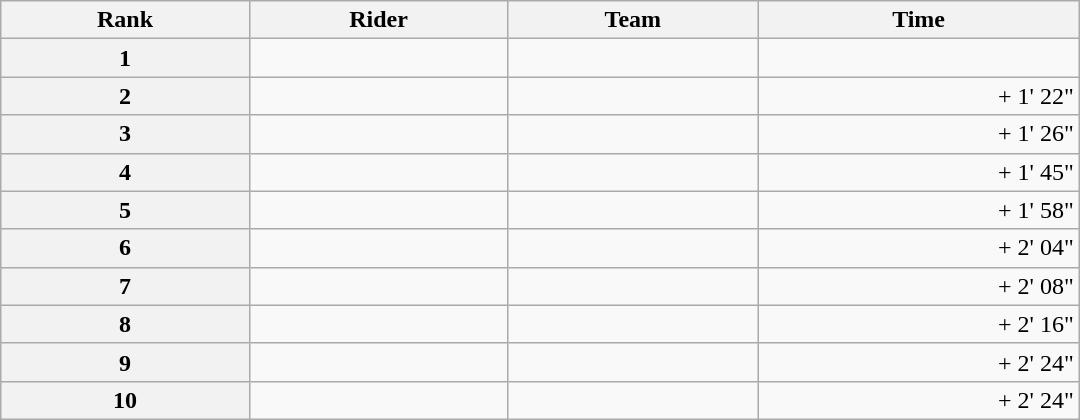<table class="wikitable" style="width:45em;margin-bottom:0;">
<tr>
<th scope="col">Rank</th>
<th scope="col">Rider</th>
<th scope="col">Team</th>
<th scope="col">Time</th>
</tr>
<tr>
<th scope="row">1</th>
<td> </td>
<td></td>
<td align="right"></td>
</tr>
<tr>
<th scope="row">2</th>
<td> </td>
<td></td>
<td align="right">+ 1' 22"</td>
</tr>
<tr>
<th scope="row">3</th>
<td></td>
<td></td>
<td align="right">+ 1' 26"</td>
</tr>
<tr>
<th scope="row">4</th>
<td></td>
<td></td>
<td align="right">+ 1' 45"</td>
</tr>
<tr>
<th scope="row">5</th>
<td></td>
<td></td>
<td align="right">+ 1' 58"</td>
</tr>
<tr>
<th scope="row">6</th>
<td></td>
<td></td>
<td align="right">+ 2' 04"</td>
</tr>
<tr>
<th scope="row">7</th>
<td></td>
<td></td>
<td align="right">+ 2' 08"</td>
</tr>
<tr>
<th scope="row">8</th>
<td></td>
<td></td>
<td align="right">+ 2' 16"</td>
</tr>
<tr>
<th scope="row">9</th>
<td></td>
<td></td>
<td align="right">+ 2' 24"</td>
</tr>
<tr>
<th scope="row">10</th>
<td></td>
<td></td>
<td align="right">+ 2' 24"</td>
</tr>
</table>
